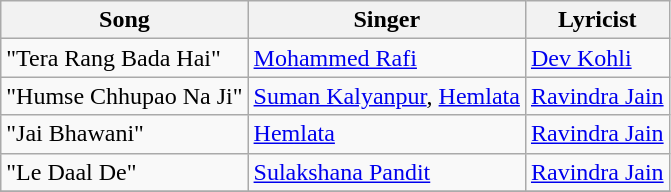<table class="wikitable">
<tr>
<th>Song</th>
<th>Singer</th>
<th>Lyricist</th>
</tr>
<tr>
<td>"Tera Rang Bada Hai"</td>
<td><a href='#'>Mohammed Rafi</a></td>
<td><a href='#'>Dev Kohli</a></td>
</tr>
<tr>
<td>"Humse Chhupao Na Ji"</td>
<td><a href='#'>Suman Kalyanpur</a>, <a href='#'>Hemlata</a></td>
<td><a href='#'>Ravindra Jain</a></td>
</tr>
<tr>
<td>"Jai Bhawani"</td>
<td><a href='#'>Hemlata</a></td>
<td><a href='#'>Ravindra Jain</a></td>
</tr>
<tr>
<td>"Le Daal De"</td>
<td><a href='#'>Sulakshana Pandit</a></td>
<td><a href='#'>Ravindra Jain</a></td>
</tr>
<tr>
</tr>
</table>
